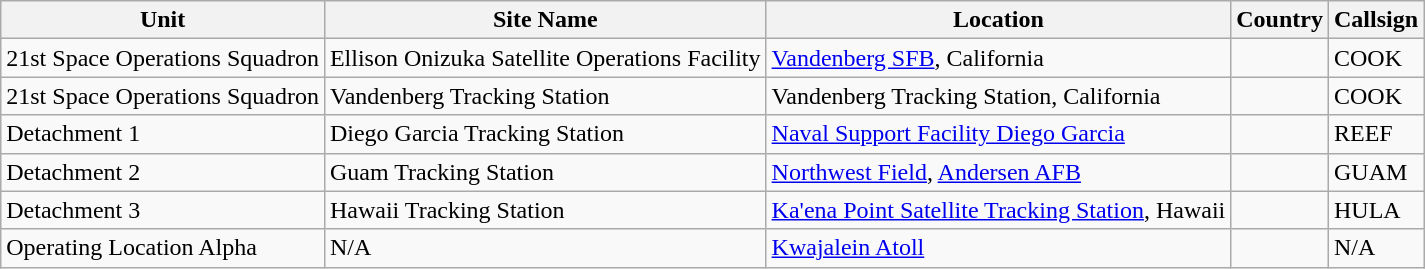<table class="wikitable">
<tr>
<th>Unit</th>
<th>Site Name</th>
<th>Location</th>
<th>Country</th>
<th>Callsign</th>
</tr>
<tr>
<td>21st Space Operations Squadron</td>
<td>Ellison Onizuka Satellite Operations Facility</td>
<td><a href='#'>Vandenberg SFB</a>, California</td>
<td></td>
<td>COOK</td>
</tr>
<tr>
<td>21st Space Operations Squadron</td>
<td>Vandenberg Tracking Station</td>
<td>Vandenberg Tracking Station, California</td>
<td></td>
<td>COOK</td>
</tr>
<tr>
<td>Detachment 1</td>
<td>Diego Garcia Tracking Station</td>
<td><a href='#'>Naval Support Facility Diego Garcia</a></td>
<td></td>
<td>REEF</td>
</tr>
<tr>
<td>Detachment 2</td>
<td>Guam Tracking Station</td>
<td><a href='#'>Northwest Field</a>, <a href='#'>Andersen AFB</a></td>
<td></td>
<td>GUAM</td>
</tr>
<tr>
<td>Detachment 3</td>
<td>Hawaii Tracking Station</td>
<td><a href='#'>Ka'ena Point Satellite Tracking Station</a>, Hawaii</td>
<td></td>
<td>HULA</td>
</tr>
<tr>
<td>Operating Location Alpha</td>
<td>N/A</td>
<td><a href='#'>Kwajalein Atoll</a></td>
<td></td>
<td>N/A</td>
</tr>
</table>
